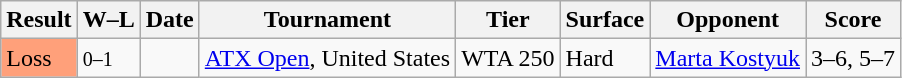<table class="sortable wikitable">
<tr>
<th>Result</th>
<th class="unsortable">W–L</th>
<th>Date</th>
<th>Tournament</th>
<th>Tier</th>
<th>Surface</th>
<th>Opponent</th>
<th class="unsortable">Score</th>
</tr>
<tr>
<td bgcolor=FFA07A>Loss</td>
<td><small>0–1</small></td>
<td><a href='#'></a></td>
<td><a href='#'>ATX Open</a>, United States</td>
<td>WTA 250</td>
<td>Hard</td>
<td> <a href='#'>Marta Kostyuk</a></td>
<td>3–6, 5–7</td>
</tr>
</table>
